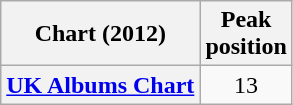<table class="wikitable sortable plainrowheaders">
<tr>
<th>Chart (2012)</th>
<th>Peak<br>position</th>
</tr>
<tr>
<th scope="row"><a href='#'>UK Albums Chart</a></th>
<td style="text-align:center;">13</td>
</tr>
</table>
